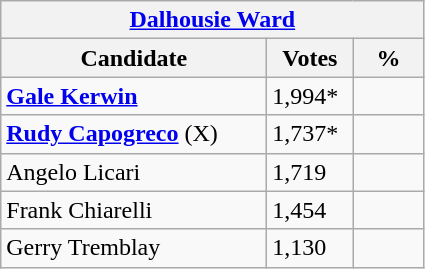<table class="wikitable">
<tr>
<th colspan="3"><a href='#'>Dalhousie Ward</a></th>
</tr>
<tr>
<th style="width: 170px">Candidate</th>
<th style="width: 50px">Votes</th>
<th style="width: 40px">%</th>
</tr>
<tr>
<td><strong><a href='#'>Gale Kerwin</a></strong></td>
<td>1,994*</td>
<td></td>
</tr>
<tr>
<td><strong><a href='#'>Rudy Capogreco</a></strong> (X)</td>
<td>1,737*</td>
<td></td>
</tr>
<tr>
<td>Angelo Licari</td>
<td>1,719</td>
<td></td>
</tr>
<tr>
<td>Frank Chiarelli</td>
<td>1,454</td>
<td></td>
</tr>
<tr>
<td>Gerry Tremblay</td>
<td>1,130</td>
<td></td>
</tr>
</table>
